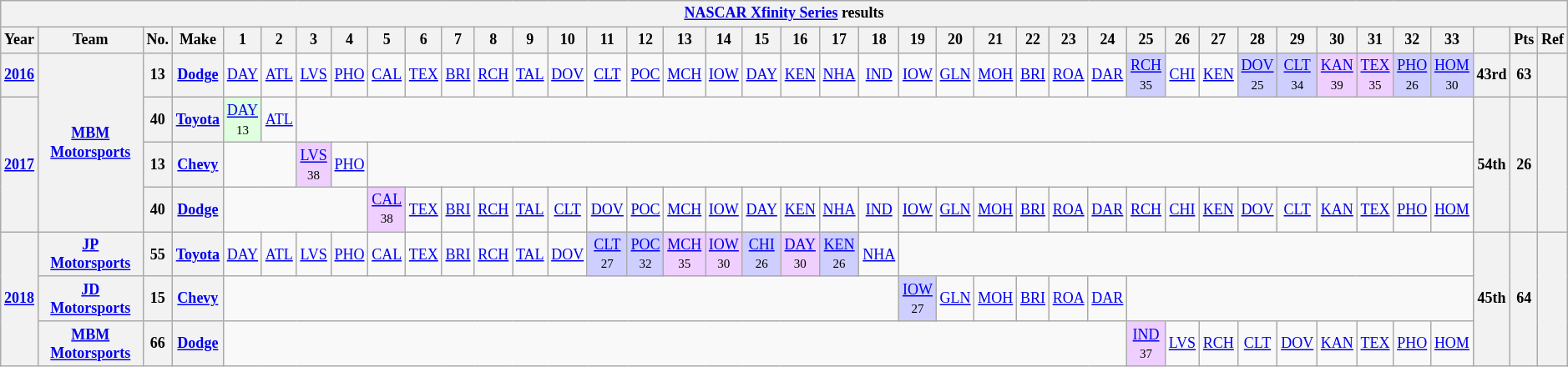<table class="wikitable" style="text-align:center; font-size:75%">
<tr>
<th colspan=42><a href='#'>NASCAR Xfinity Series</a> results</th>
</tr>
<tr>
<th>Year</th>
<th>Team</th>
<th>No.</th>
<th>Make</th>
<th>1</th>
<th>2</th>
<th>3</th>
<th>4</th>
<th>5</th>
<th>6</th>
<th>7</th>
<th>8</th>
<th>9</th>
<th>10</th>
<th>11</th>
<th>12</th>
<th>13</th>
<th>14</th>
<th>15</th>
<th>16</th>
<th>17</th>
<th>18</th>
<th>19</th>
<th>20</th>
<th>21</th>
<th>22</th>
<th>23</th>
<th>24</th>
<th>25</th>
<th>26</th>
<th>27</th>
<th>28</th>
<th>29</th>
<th>30</th>
<th>31</th>
<th>32</th>
<th>33</th>
<th></th>
<th>Pts</th>
<th>Ref</th>
</tr>
<tr>
<th><a href='#'>2016</a></th>
<th rowspan=4><a href='#'>MBM Motorsports</a></th>
<th>13</th>
<th><a href='#'>Dodge</a></th>
<td><a href='#'>DAY</a></td>
<td><a href='#'>ATL</a></td>
<td><a href='#'>LVS</a></td>
<td><a href='#'>PHO</a></td>
<td><a href='#'>CAL</a></td>
<td><a href='#'>TEX</a></td>
<td><a href='#'>BRI</a></td>
<td><a href='#'>RCH</a></td>
<td><a href='#'>TAL</a></td>
<td><a href='#'>DOV</a></td>
<td><a href='#'>CLT</a></td>
<td><a href='#'>POC</a></td>
<td><a href='#'>MCH</a></td>
<td><a href='#'>IOW</a></td>
<td><a href='#'>DAY</a></td>
<td><a href='#'>KEN</a></td>
<td><a href='#'>NHA</a></td>
<td><a href='#'>IND</a></td>
<td><a href='#'>IOW</a></td>
<td><a href='#'>GLN</a></td>
<td><a href='#'>MOH</a></td>
<td><a href='#'>BRI</a></td>
<td><a href='#'>ROA</a></td>
<td><a href='#'>DAR</a></td>
<td style="background:#CFCFFF;"><a href='#'>RCH</a><br><small>35</small></td>
<td><a href='#'>CHI</a></td>
<td><a href='#'>KEN</a></td>
<td style="background:#CFCFFF;"><a href='#'>DOV</a><br><small>25</small></td>
<td style="background:#CFCFFF;"><a href='#'>CLT</a><br><small>34</small></td>
<td style="background:#EFCFFF;"><a href='#'>KAN</a><br><small>39</small></td>
<td style="background:#EFCFFF;"><a href='#'>TEX</a><br><small>35</small></td>
<td style="background:#CFCFFF;"><a href='#'>PHO</a><br><small>26</small></td>
<td style="background:#CFCFFF;"><a href='#'>HOM</a><br><small>30</small></td>
<th>43rd</th>
<th>63</th>
<th></th>
</tr>
<tr>
<th rowspan=3><a href='#'>2017</a></th>
<th>40</th>
<th><a href='#'>Toyota</a></th>
<td style="background:#DFFFDF;"><a href='#'>DAY</a><br><small>13</small></td>
<td><a href='#'>ATL</a></td>
<td colspan=31></td>
<th rowspan=3>54th</th>
<th rowspan=3>26</th>
<th rowspan=3></th>
</tr>
<tr>
<th>13</th>
<th><a href='#'>Chevy</a></th>
<td colspan=2></td>
<td style="background:#EFCFFF;"><a href='#'>LVS</a><br><small>38</small></td>
<td><a href='#'>PHO</a></td>
<td colspan=29></td>
</tr>
<tr>
<th>40</th>
<th><a href='#'>Dodge</a></th>
<td colspan=4></td>
<td style="background:#EFCFFF;"><a href='#'>CAL</a><br><small>38</small></td>
<td><a href='#'>TEX</a></td>
<td><a href='#'>BRI</a></td>
<td><a href='#'>RCH</a></td>
<td><a href='#'>TAL</a></td>
<td><a href='#'>CLT</a></td>
<td><a href='#'>DOV</a></td>
<td><a href='#'>POC</a></td>
<td><a href='#'>MCH</a></td>
<td><a href='#'>IOW</a></td>
<td><a href='#'>DAY</a></td>
<td><a href='#'>KEN</a></td>
<td><a href='#'>NHA</a></td>
<td><a href='#'>IND</a></td>
<td><a href='#'>IOW</a></td>
<td><a href='#'>GLN</a></td>
<td><a href='#'>MOH</a></td>
<td><a href='#'>BRI</a></td>
<td><a href='#'>ROA</a></td>
<td><a href='#'>DAR</a></td>
<td><a href='#'>RCH</a></td>
<td><a href='#'>CHI</a></td>
<td><a href='#'>KEN</a></td>
<td><a href='#'>DOV</a></td>
<td><a href='#'>CLT</a></td>
<td><a href='#'>KAN</a></td>
<td><a href='#'>TEX</a></td>
<td><a href='#'>PHO</a></td>
<td><a href='#'>HOM</a></td>
</tr>
<tr>
<th rowspan=3><a href='#'>2018</a></th>
<th><a href='#'>JP Motorsports</a></th>
<th>55</th>
<th><a href='#'>Toyota</a></th>
<td><a href='#'>DAY</a></td>
<td><a href='#'>ATL</a></td>
<td><a href='#'>LVS</a></td>
<td><a href='#'>PHO</a></td>
<td><a href='#'>CAL</a></td>
<td><a href='#'>TEX</a></td>
<td><a href='#'>BRI</a></td>
<td><a href='#'>RCH</a></td>
<td><a href='#'>TAL</a></td>
<td><a href='#'>DOV</a></td>
<td style="background:#CFCFFF;"><a href='#'>CLT</a><br><small>27</small></td>
<td style="background:#CFCFFF;"><a href='#'>POC</a><br><small>32</small></td>
<td style="background:#EFCFFF;"><a href='#'>MCH</a><br><small>35</small></td>
<td style="background:#EFCFFF;"><a href='#'>IOW</a><br><small>30</small></td>
<td style="background:#CFCFFF;"><a href='#'>CHI</a><br><small>26</small></td>
<td style="background:#EFCFFF;"><a href='#'>DAY</a><br><small>30</small></td>
<td style="background:#CFCFFF;"><a href='#'>KEN</a><br><small>26</small></td>
<td><a href='#'>NHA</a></td>
<td colspan=15></td>
<th rowspan=3>45th</th>
<th rowspan=3>64</th>
<th rowspan=3></th>
</tr>
<tr>
<th><a href='#'>JD Motorsports</a></th>
<th>15</th>
<th><a href='#'>Chevy</a></th>
<td colspan=18></td>
<td style="background:#CFCFFF;"><a href='#'>IOW</a><br><small>27</small></td>
<td><a href='#'>GLN</a></td>
<td><a href='#'>MOH</a></td>
<td><a href='#'>BRI</a></td>
<td><a href='#'>ROA</a></td>
<td><a href='#'>DAR</a></td>
</tr>
<tr>
<th><a href='#'>MBM Motorsports</a></th>
<th>66</th>
<th><a href='#'>Dodge</a></th>
<td colspan=24></td>
<td style="background:#EFCFFF;"><a href='#'>IND</a><br><small>37</small></td>
<td><a href='#'>LVS</a></td>
<td><a href='#'>RCH</a></td>
<td><a href='#'>CLT</a></td>
<td><a href='#'>DOV</a></td>
<td><a href='#'>KAN</a></td>
<td><a href='#'>TEX</a></td>
<td><a href='#'>PHO</a></td>
<td><a href='#'>HOM</a></td>
</tr>
</table>
